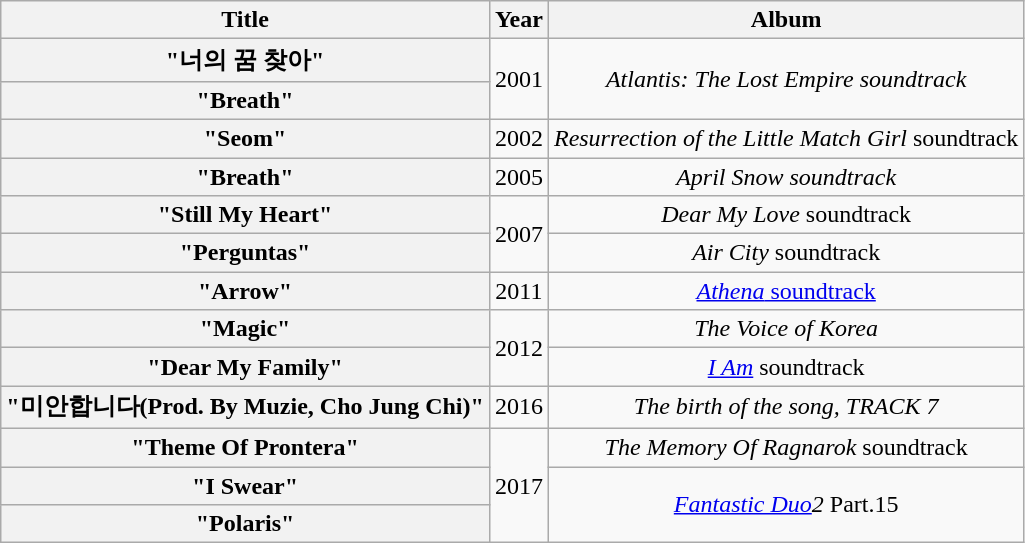<table class="wikitable plainrowheaders" style="text-align:center;">
<tr>
<th>Title</th>
<th>Year</th>
<th>Album</th>
</tr>
<tr>
<th scope=row>"너의 꿈 찾아"</th>
<td rowspan=2>2001</td>
<td rowspan="2"><em>Atlantis: The Lost Empire soundtrack</em></td>
</tr>
<tr>
<th scope=row>"Breath"</th>
</tr>
<tr>
<th scope=row>"Seom"</th>
<td>2002</td>
<td><em>Resurrection of the Little Match Girl</em> soundtrack</td>
</tr>
<tr>
<th scope=row>"Breath"</th>
<td>2005</td>
<td><em>April Snow soundtrack</em></td>
</tr>
<tr>
<th scope=row>"Still My Heart"</th>
<td rowspan=2>2007</td>
<td><em>Dear My Love</em> soundtrack</td>
</tr>
<tr>
<th scope=row>"Perguntas"</th>
<td><em>Air City</em> soundtrack</td>
</tr>
<tr>
<th scope=row>"Arrow"</th>
<td>2011</td>
<td><a href='#'><em>Athena</em> soundtrack</a></td>
</tr>
<tr>
<th scope=row>"Magic"<br></th>
<td rowspan=2>2012</td>
<td><em>The Voice of Korea</em></td>
</tr>
<tr>
<th scope=row>"Dear My Family"<br></th>
<td><em><a href='#'>I Am</a></em> soundtrack</td>
</tr>
<tr>
<th scope=row>"미안합니다(Prod. By Muzie, Cho Jung Chi)"<br></th>
<td>2016</td>
<td><em>The birth of the song, TRACK 7</em></td>
</tr>
<tr>
<th scope=row>"Theme Of Prontera"</th>
<td rowspan=3>2017</td>
<td><em>The Memory Of Ragnarok</em> soundtrack</td>
</tr>
<tr>
<th scope=row>"I Swear"<br></th>
<td rowspan=2><em><a href='#'>Fantastic Duo</a>2</em> Part.15</td>
</tr>
<tr>
<th scope=row>"Polaris"<br></th>
</tr>
</table>
